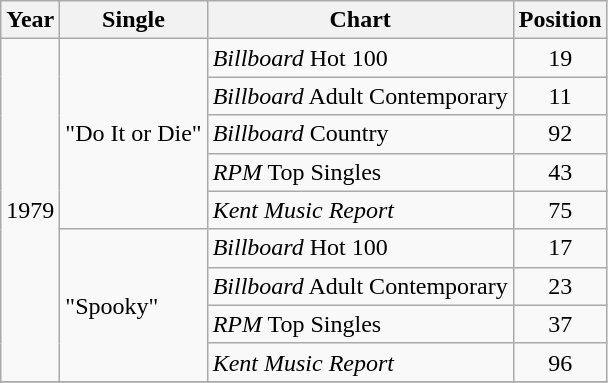<table class="wikitable">
<tr>
<th>Year</th>
<th>Single</th>
<th>Chart</th>
<th>Position</th>
</tr>
<tr>
<td rowspan="9">1979</td>
<td rowspan="5">"Do It or Die"</td>
<td><em>Billboard</em> Hot 100</td>
<td align="center">19</td>
</tr>
<tr>
<td><em>Billboard</em> Adult Contemporary</td>
<td align="center">11</td>
</tr>
<tr>
<td><em>Billboard</em> Country</td>
<td align="center">92</td>
</tr>
<tr>
<td><em>RPM</em> Top Singles</td>
<td align="center">43</td>
</tr>
<tr>
<td><em>Kent Music Report</em></td>
<td align="center">75</td>
</tr>
<tr>
<td rowspan="4">"Spooky"</td>
<td><em>Billboard</em> Hot 100</td>
<td align="center">17</td>
</tr>
<tr>
<td><em>Billboard</em> Adult Contemporary</td>
<td align="center">23</td>
</tr>
<tr>
<td><em>RPM</em> Top Singles</td>
<td align="center">37</td>
</tr>
<tr>
<td><em>Kent Music Report</em></td>
<td align="center">96</td>
</tr>
<tr>
</tr>
</table>
